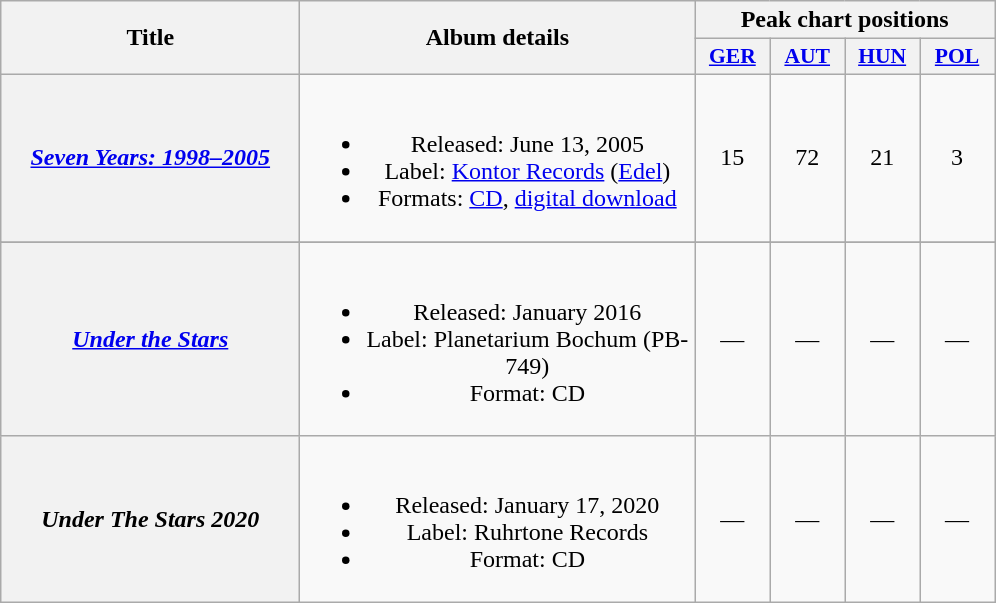<table class="wikitable plainrowheaders" style="text-align:center;">
<tr>
<th scope="col" rowspan="2" style="width:12em;">Title</th>
<th scope="col" rowspan="2" style="width:16em;">Album details</th>
<th scope="col" colspan="10">Peak chart positions</th>
</tr>
<tr>
<th scope="col" style="width:3em;font-size:90%;"><a href='#'>GER</a><br></th>
<th scope="col" style="width:3em;font-size:90%;"><a href='#'>AUT</a><br></th>
<th scope="col" style="width:3em;font-size:90%;"><a href='#'>HUN</a><br></th>
<th scope="col" style="width:3em;font-size:90%;"><a href='#'>POL</a><br></th>
</tr>
<tr>
<th scope="row"><em><a href='#'>Seven Years: 1998–2005</a></em></th>
<td><br><ul><li>Released: June 13, 2005</li><li>Label: <a href='#'>Kontor Records</a> (<a href='#'>Edel</a>)</li><li>Formats: <a href='#'>CD</a>, <a href='#'>digital download</a></li></ul></td>
<td>15</td>
<td>72</td>
<td>21</td>
<td>3</td>
</tr>
<tr>
</tr>
<tr>
<th scope="row"><em><a href='#'>Under the Stars</a></em></th>
<td><br><ul><li>Released: January 2016</li><li>Label: Planetarium Bochum (PB-749)</li><li>Format: CD</li></ul></td>
<td>—</td>
<td>—</td>
<td>—</td>
<td>—</td>
</tr>
<tr>
<th scope="row"><em>Under The Stars 2020</em></th>
<td><br><ul><li>Released: January 17, 2020</li><li>Label: Ruhrtone Records</li><li>Format: CD</li></ul></td>
<td>—</td>
<td>—</td>
<td>—</td>
<td>—</td>
</tr>
</table>
